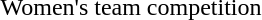<table>
<tr>
<td>Women's team competition</td>
<td></td>
<td></td>
<td></td>
</tr>
</table>
